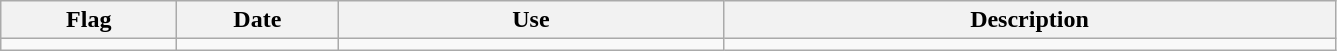<table class="wikitable" style="background:#f9f9f9">
<tr>
<th width="110">Flag</th>
<th width="100">Date</th>
<th width="250">Use</th>
<th width="400">Description</th>
</tr>
<tr>
<td></td>
<td></td>
<td></td>
<td></td>
</tr>
</table>
